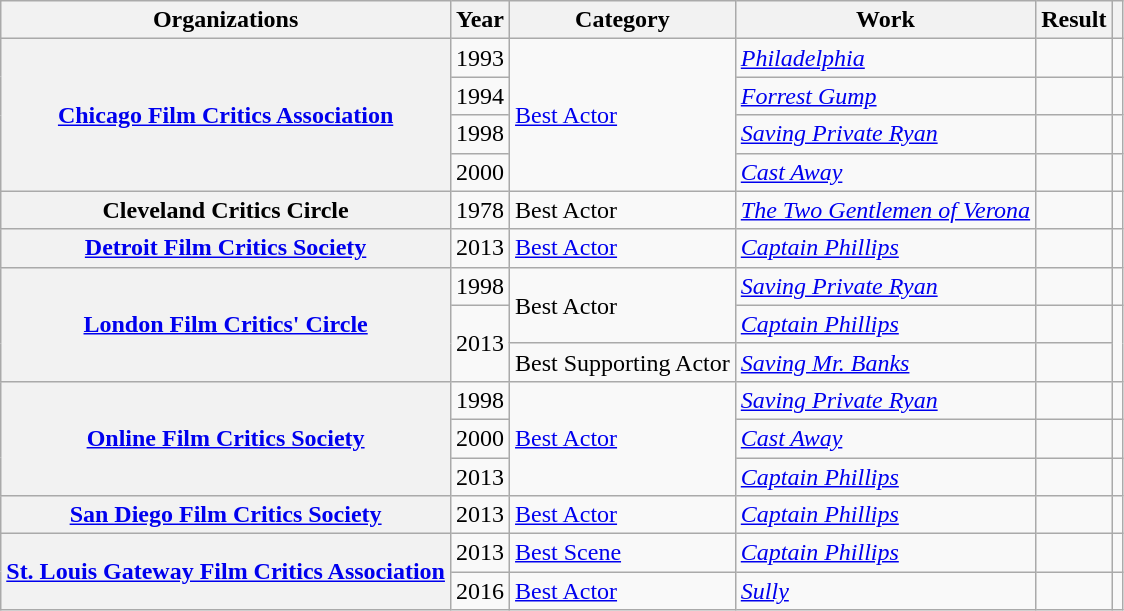<table class= "wikitable plainrowheaders sortable">
<tr>
<th>Organizations</th>
<th scope="col">Year</th>
<th scope="col">Category</th>
<th scope="col">Work</th>
<th scope="col">Result</th>
<th scope="col" class="unsortable"></th>
</tr>
<tr>
<th scope="row" rowspan="4"><a href='#'>Chicago Film Critics Association</a></th>
<td>1993</td>
<td rowspan=4><a href='#'>Best Actor</a></td>
<td><em><a href='#'>Philadelphia</a></em></td>
<td></td>
<td></td>
</tr>
<tr>
<td>1994</td>
<td><em><a href='#'>Forrest Gump</a></em></td>
<td></td>
<td></td>
</tr>
<tr>
<td>1998</td>
<td><em><a href='#'>Saving Private Ryan</a></em></td>
<td></td>
<td></td>
</tr>
<tr>
<td>2000</td>
<td><em><a href='#'>Cast Away</a></em></td>
<td></td>
<td></td>
</tr>
<tr>
<th scope="row" rowspan="1">Cleveland Critics Circle</th>
<td>1978</td>
<td>Best Actor</td>
<td><em><a href='#'>The Two Gentlemen of Verona</a></em></td>
<td></td>
<td></td>
</tr>
<tr>
<th scope="row" rowspan="1"><a href='#'>Detroit Film Critics Society</a></th>
<td>2013</td>
<td><a href='#'>Best Actor</a></td>
<td><em><a href='#'>Captain Phillips</a></em></td>
<td></td>
<td></td>
</tr>
<tr>
<th scope="row" rowspan="3"><a href='#'>London Film Critics' Circle</a></th>
<td>1998</td>
<td rowspan=2>Best Actor</td>
<td><em><a href='#'>Saving Private Ryan</a></em></td>
<td></td>
<td></td>
</tr>
<tr>
<td rowspan=2>2013</td>
<td><em><a href='#'>Captain Phillips</a></em></td>
<td></td>
<td rowspan=2></td>
</tr>
<tr>
<td>Best Supporting Actor</td>
<td><em><a href='#'>Saving Mr. Banks</a></em></td>
<td></td>
</tr>
<tr>
<th scope="row" rowspan="3"><a href='#'>Online Film Critics Society</a></th>
<td>1998</td>
<td rowspan=3><a href='#'>Best Actor</a></td>
<td><em><a href='#'>Saving Private Ryan</a></em></td>
<td></td>
<td></td>
</tr>
<tr>
<td>2000</td>
<td><em><a href='#'>Cast Away</a></em></td>
<td></td>
<td></td>
</tr>
<tr>
<td>2013</td>
<td><em><a href='#'>Captain Phillips</a></em></td>
<td></td>
<td></td>
</tr>
<tr>
<th scope="row" rowspan="1"><a href='#'>San Diego Film Critics Society</a></th>
<td>2013</td>
<td><a href='#'>Best Actor</a></td>
<td><em><a href='#'>Captain Phillips</a></em></td>
<td></td>
<td></td>
</tr>
<tr>
<th scope="row" rowspan="2"><a href='#'>St. Louis Gateway Film Critics Association</a></th>
<td>2013</td>
<td><a href='#'>Best Scene</a></td>
<td><em><a href='#'>Captain Phillips</a></em></td>
<td></td>
<td></td>
</tr>
<tr>
<td>2016</td>
<td><a href='#'>Best Actor</a></td>
<td><em><a href='#'>Sully</a></em></td>
<td></td>
<td></td>
</tr>
</table>
